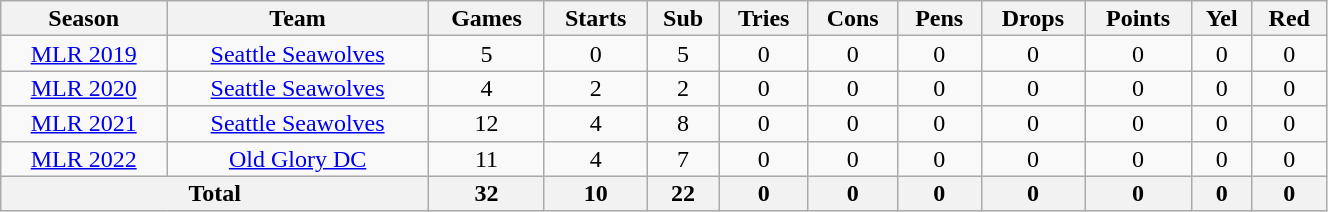<table class="wikitable" style="text-align:center; line-height:100%; font-size:100%; width:70%;">
<tr>
<th>Season</th>
<th>Team</th>
<th>Games</th>
<th>Starts</th>
<th>Sub</th>
<th>Tries</th>
<th>Cons</th>
<th>Pens</th>
<th>Drops</th>
<th>Points</th>
<th>Yel</th>
<th>Red</th>
</tr>
<tr>
<td><a href='#'>MLR 2019</a></td>
<td><a href='#'>Seattle Seawolves</a></td>
<td>5</td>
<td>0</td>
<td>5</td>
<td>0</td>
<td>0</td>
<td>0</td>
<td>0</td>
<td>0</td>
<td>0</td>
<td>0</td>
</tr>
<tr>
<td><a href='#'>MLR 2020</a></td>
<td><a href='#'>Seattle Seawolves</a></td>
<td>4</td>
<td>2</td>
<td>2</td>
<td>0</td>
<td>0</td>
<td>0</td>
<td>0</td>
<td>0</td>
<td>0</td>
<td>0</td>
</tr>
<tr>
<td><a href='#'>MLR 2021</a></td>
<td><a href='#'>Seattle Seawolves</a></td>
<td>12</td>
<td>4</td>
<td>8</td>
<td>0</td>
<td>0</td>
<td>0</td>
<td>0</td>
<td>0</td>
<td>0</td>
<td>0</td>
</tr>
<tr>
<td><a href='#'>MLR 2022</a></td>
<td><a href='#'>Old Glory DC</a></td>
<td>11</td>
<td>4</td>
<td>7</td>
<td>0</td>
<td>0</td>
<td>0</td>
<td>0</td>
<td>0</td>
<td>0</td>
<td>0</td>
</tr>
<tr>
<th colspan="2">Total</th>
<th>32</th>
<th>10</th>
<th>22</th>
<th>0</th>
<th>0</th>
<th>0</th>
<th>0</th>
<th>0</th>
<th>0</th>
<th>0</th>
</tr>
</table>
